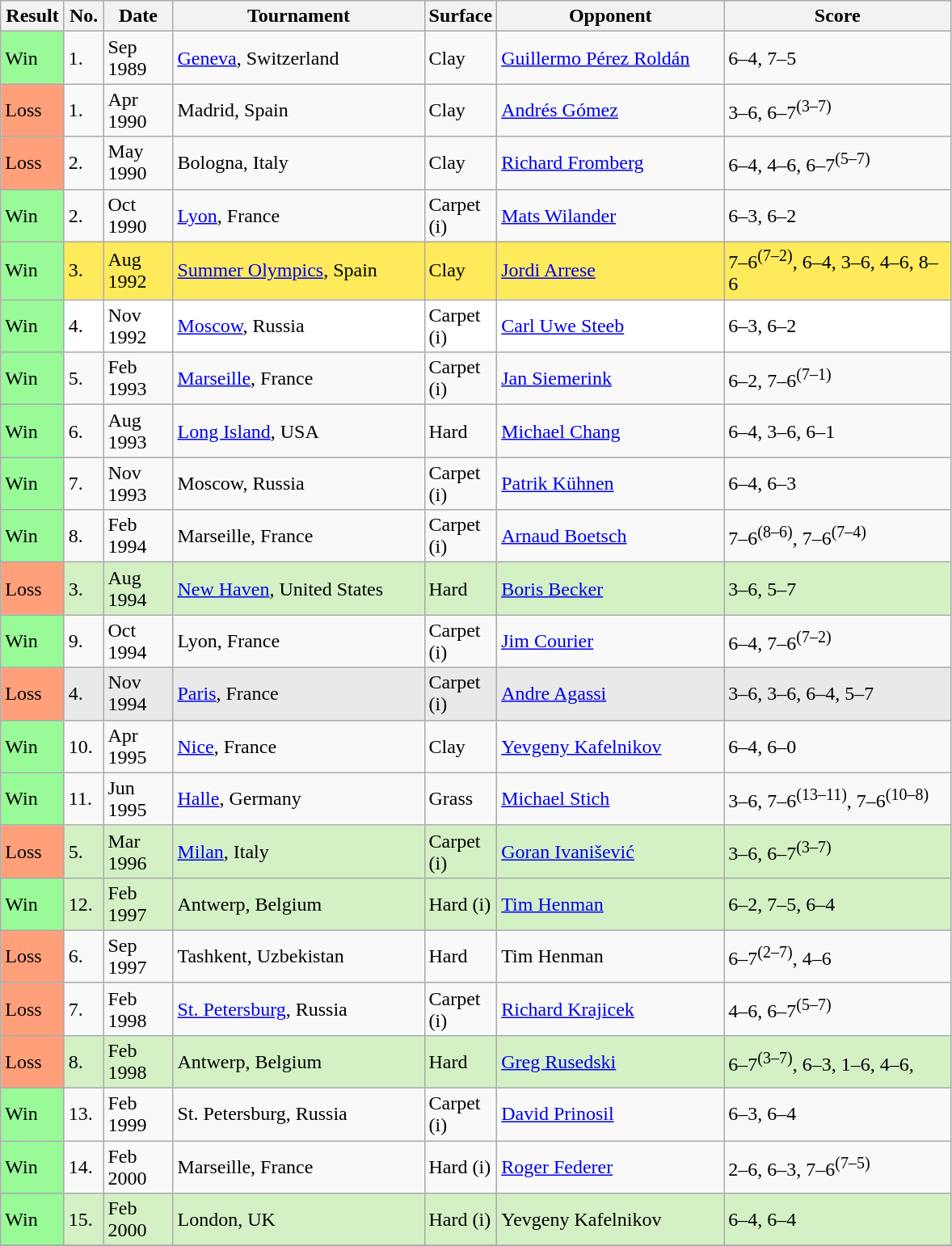<table class="sortable wikitable">
<tr>
<th style="width:45px">Result</th>
<th style="width:25px">No.</th>
<th style="width:50px">Date</th>
<th style="width:200px">Tournament</th>
<th style="width:50px">Surface</th>
<th style="width:180px">Opponent</th>
<th style="width:180px" class="unsortable">Score</th>
</tr>
<tr>
<td style="background:#98fb98;">Win</td>
<td>1.</td>
<td>Sep 1989</td>
<td><a href='#'>Geneva</a>, Switzerland</td>
<td>Clay</td>
<td> <a href='#'>Guillermo Pérez Roldán</a></td>
<td>6–4, 7–5</td>
</tr>
<tr>
<td style="background:#ffa07a;">Loss</td>
<td>1.</td>
<td>Apr 1990</td>
<td>Madrid, Spain</td>
<td>Clay</td>
<td> <a href='#'>Andrés Gómez</a></td>
<td>3–6, 6–7<sup>(3–7)</sup></td>
</tr>
<tr>
<td style="background:#ffa07a;">Loss</td>
<td>2.</td>
<td>May 1990</td>
<td>Bologna, Italy</td>
<td>Clay</td>
<td> <a href='#'>Richard Fromberg</a></td>
<td>6–4, 4–6, 6–7<sup>(5–7)</sup></td>
</tr>
<tr>
<td style="background:#98fb98;">Win</td>
<td>2.</td>
<td>Oct 1990</td>
<td><a href='#'>Lyon</a>, France</td>
<td>Carpet (i)</td>
<td> <a href='#'>Mats Wilander</a></td>
<td>6–3, 6–2</td>
</tr>
<tr bgcolor="#ffea5c">
<td style="background:#98fb98;">Win</td>
<td>3.</td>
<td>Aug 1992</td>
<td><a href='#'>Summer Olympics</a>, Spain</td>
<td>Clay</td>
<td> <a href='#'>Jordi Arrese</a></td>
<td>7–6<sup>(7–2)</sup>, 6–4, 3–6, 4–6, 8–6</td>
</tr>
<tr bgcolor="#ffffff">
<td style="background:#98fb98;">Win</td>
<td>4.</td>
<td>Nov 1992</td>
<td><a href='#'>Moscow</a>, Russia</td>
<td>Carpet (i)</td>
<td> <a href='#'>Carl Uwe Steeb</a></td>
<td>6–3, 6–2</td>
</tr>
<tr>
<td style="background:#98fb98;">Win</td>
<td>5.</td>
<td>Feb 1993</td>
<td><a href='#'>Marseille</a>, France</td>
<td>Carpet (i)</td>
<td> <a href='#'>Jan Siemerink</a></td>
<td>6–2, 7–6<sup>(7–1)</sup></td>
</tr>
<tr>
<td style="background:#98fb98;">Win</td>
<td>6.</td>
<td>Aug 1993</td>
<td><a href='#'>Long Island</a>, USA</td>
<td>Hard</td>
<td> <a href='#'>Michael Chang</a></td>
<td>6–4, 3–6, 6–1</td>
</tr>
<tr>
<td style="background:#98fb98;">Win</td>
<td>7.</td>
<td>Nov 1993</td>
<td>Moscow, Russia</td>
<td>Carpet (i)</td>
<td> <a href='#'>Patrik Kühnen</a></td>
<td>6–4, 6–3</td>
</tr>
<tr>
<td style="background:#98fb98;">Win</td>
<td>8.</td>
<td>Feb 1994</td>
<td>Marseille, France</td>
<td>Carpet (i)</td>
<td> <a href='#'>Arnaud Boetsch</a></td>
<td>7–6<sup>(8–6)</sup>, 7–6<sup>(7–4)</sup></td>
</tr>
<tr bgcolor="#d4f1c5">
<td style="background:#ffa07a;">Loss</td>
<td>3.</td>
<td>Aug 1994</td>
<td><a href='#'>New Haven</a>, United States</td>
<td>Hard</td>
<td> <a href='#'>Boris Becker</a></td>
<td>3–6, 5–7</td>
</tr>
<tr>
<td style="background:#98fb98;">Win</td>
<td>9.</td>
<td>Oct 1994</td>
<td>Lyon, France</td>
<td>Carpet (i)</td>
<td> <a href='#'>Jim Courier</a></td>
<td>6–4, 7–6<sup>(7–2)</sup></td>
</tr>
<tr bgcolor=e9e9e9>
<td style="background:#ffa07a;">Loss</td>
<td>4.</td>
<td>Nov 1994</td>
<td><a href='#'>Paris</a>, France</td>
<td>Carpet (i)</td>
<td> <a href='#'>Andre Agassi</a></td>
<td>3–6, 3–6, 6–4, 5–7</td>
</tr>
<tr>
<td style="background:#98fb98;">Win</td>
<td>10.</td>
<td>Apr 1995</td>
<td><a href='#'>Nice</a>, France</td>
<td>Clay</td>
<td> <a href='#'>Yevgeny Kafelnikov</a></td>
<td>6–4, 6–0</td>
</tr>
<tr>
<td style="background:#98fb98;">Win</td>
<td>11.</td>
<td>Jun 1995</td>
<td><a href='#'>Halle</a>, Germany</td>
<td>Grass</td>
<td> <a href='#'>Michael Stich</a></td>
<td>3–6, 7–6<sup>(13–11)</sup>, 7–6<sup>(10–8)</sup></td>
</tr>
<tr bgcolor="#d4f1c5">
<td style="background:#ffa07a;">Loss</td>
<td>5.</td>
<td>Mar 1996</td>
<td><a href='#'>Milan</a>, Italy</td>
<td>Carpet (i)</td>
<td> <a href='#'>Goran Ivanišević</a></td>
<td>3–6, 6–7<sup>(3–7)</sup></td>
</tr>
<tr bgcolor="#d4f1c5">
<td style="background:#98fb98;">Win</td>
<td>12.</td>
<td>Feb 1997</td>
<td>Antwerp, Belgium</td>
<td>Hard (i)</td>
<td> <a href='#'>Tim Henman</a></td>
<td>6–2, 7–5, 6–4</td>
</tr>
<tr>
<td style="background:#ffa07a;">Loss</td>
<td>6.</td>
<td>Sep 1997</td>
<td>Tashkent, Uzbekistan</td>
<td>Hard</td>
<td> Tim Henman</td>
<td>6–7<sup>(2–7)</sup>, 4–6</td>
</tr>
<tr>
<td style="background:#ffa07a;">Loss</td>
<td>7.</td>
<td>Feb 1998</td>
<td><a href='#'>St. Petersburg</a>, Russia</td>
<td>Carpet (i)</td>
<td> <a href='#'>Richard Krajicek</a></td>
<td>4–6, 6–7<sup>(5–7)</sup></td>
</tr>
<tr bgcolor="#d4f1c5">
<td style="background:#ffa07a;">Loss</td>
<td>8.</td>
<td>Feb 1998</td>
<td>Antwerp, Belgium</td>
<td>Hard</td>
<td> <a href='#'>Greg Rusedski</a></td>
<td>6–7<sup>(3–7)</sup>, 6–3, 1–6, 4–6,</td>
</tr>
<tr>
<td style="background:#98fb98;">Win</td>
<td>13.</td>
<td>Feb 1999</td>
<td>St. Petersburg, Russia</td>
<td>Carpet (i)</td>
<td> <a href='#'>David Prinosil</a></td>
<td>6–3, 6–4</td>
</tr>
<tr>
<td style="background:#98fb98;">Win</td>
<td>14.</td>
<td>Feb 2000</td>
<td>Marseille, France</td>
<td>Hard (i)</td>
<td> <a href='#'>Roger Federer</a></td>
<td>2–6, 6–3, 7–6<sup>(7–5)</sup></td>
</tr>
<tr bgcolor="#d4f1c5">
<td style="background:#98fb98;">Win</td>
<td>15.</td>
<td>Feb 2000</td>
<td>London, UK</td>
<td>Hard (i)</td>
<td> Yevgeny Kafelnikov</td>
<td>6–4, 6–4</td>
</tr>
<tr>
</tr>
</table>
